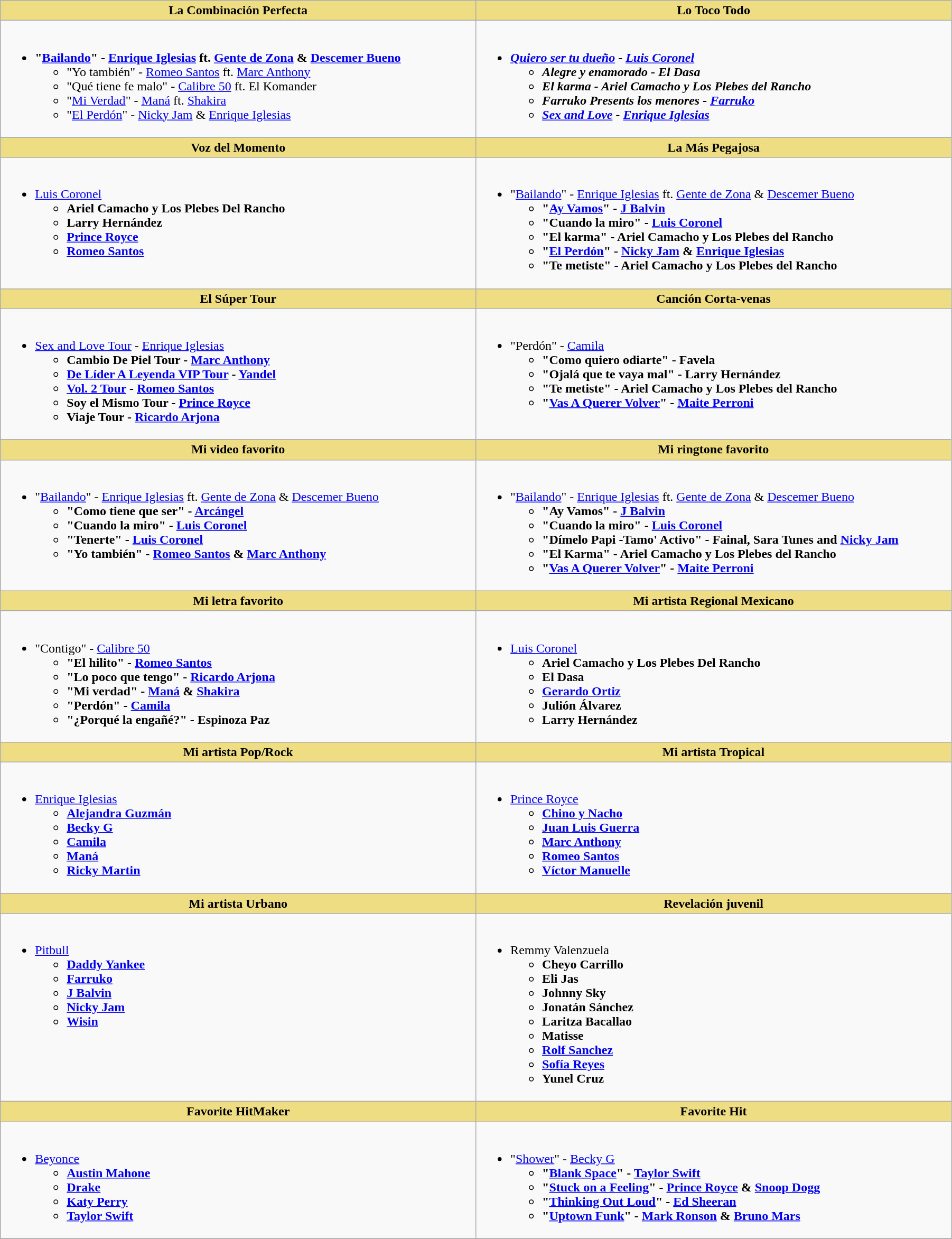<table class=wikitable width="95%">
<tr>
<th style="background:#EEDD82;" ! width="50%">La Combinación Perfecta </th>
<th style="background:#EEDD82;" ! width="50%">Lo Toco Todo</th>
</tr>
<tr>
<td valign="top"><br><ul><li><strong>"<a href='#'>Bailando</a>" - <a href='#'>Enrique Iglesias</a> ft. <a href='#'>Gente de Zona</a> & <a href='#'>Descemer Bueno</a></strong><ul><li>"Yo también" - <a href='#'>Romeo Santos</a> ft. <a href='#'>Marc Anthony</a></li><li>"Qué tiene fe malo" - <a href='#'>Calibre 50</a> ft. El Komander</li><li>"<a href='#'>Mi Verdad</a>" - <a href='#'>Maná</a> ft. <a href='#'>Shakira</a></li><li>"<a href='#'>El Perdón</a>" - <a href='#'>Nicky Jam</a> & <a href='#'>Enrique Iglesias</a></li></ul></li></ul></td>
<td valign="top"><br><ul><li><strong><em><a href='#'>Quiero ser tu dueño</a><em> - <a href='#'>Luis Coronel</a><strong><ul><li></em>Alegre y enamorado<em> - El Dasa</li><li></em>El karma<em> - Ariel Camacho y Los Plebes del Rancho</li><li></em>Farruko Presents los menores<em> - <a href='#'>Farruko</a></li><li></em><a href='#'>Sex and Love</a><em> - <a href='#'>Enrique Iglesias</a></li></ul></li></ul></td>
</tr>
<tr>
<th style="background:#EEDD82;" ! width="50%">Voz del Momento</th>
<th style="background:#EEDD82;" ! width="50%">La Más Pegajosa</th>
</tr>
<tr>
<td valign="top"><br><ul><li></strong><a href='#'>Luis Coronel</a><strong><ul><li>Ariel Camacho y Los Plebes Del Rancho</li><li>Larry Hernández</li><li><a href='#'>Prince Royce</a></li><li><a href='#'>Romeo Santos</a></li></ul></li></ul></td>
<td valign="top"><br><ul><li></strong>"<a href='#'>Bailando</a>" - <a href='#'>Enrique Iglesias</a> ft. <a href='#'>Gente de Zona</a> & <a href='#'>Descemer Bueno</a><strong><ul><li>"<a href='#'>Ay Vamos</a>" - <a href='#'>J Balvin</a></li><li>"Cuando la miro" - <a href='#'>Luis Coronel</a></li><li>"El karma" - Ariel Camacho y Los Plebes del Rancho</li><li>"<a href='#'>El Perdón</a>" - <a href='#'>Nicky Jam</a> & <a href='#'>Enrique Iglesias</a></li><li>"Te metiste" - Ariel Camacho y Los Plebes del Rancho</li></ul></li></ul></td>
</tr>
<tr>
<th style="background:#EEDD82; width:50%">El Súper Tour</th>
<th style="background:#EEDD82; width:50%">Canción Corta-venas</th>
</tr>
<tr>
<td valign="top"><br><ul><li></strong><a href='#'>Sex and Love Tour</a> -  <a href='#'>Enrique Iglesias</a><strong><ul><li>Cambio De Piel Tour - <a href='#'>Marc Anthony</a></li><li><a href='#'>De Líder A Leyenda VIP Tour</a> - <a href='#'>Yandel</a></li><li><a href='#'>Vol. 2 Tour</a> - <a href='#'>Romeo Santos</a></li><li>Soy el Mismo Tour - <a href='#'>Prince Royce</a></li><li>Viaje Tour - <a href='#'>Ricardo Arjona</a></li></ul></li></ul></td>
<td valign="top"><br><ul><li></strong>"Perdón" - <a href='#'>Camila</a><strong><ul><li>"Como quiero odiarte" - Favela</li><li>"Ojalá que te vaya mal" - Larry Hernández</li><li>"Te metiste" - Ariel Camacho y Los Plebes del Rancho</li><li>"<a href='#'>Vas A Querer Volver</a>" - <a href='#'>Maite Perroni</a></li></ul></li></ul></td>
</tr>
<tr>
<th style="background:#EEDD82; width:50%">Mi video favorito</th>
<th style="background:#EEDD82; width:50%">Mi ringtone favorito</th>
</tr>
<tr>
<td valign="top"><br><ul><li></strong>"<a href='#'>Bailando</a>" - <a href='#'>Enrique Iglesias</a> ft. <a href='#'>Gente de Zona</a> & <a href='#'>Descemer Bueno</a><strong><ul><li>"Como tiene que ser" - <a href='#'>Arcángel</a></li><li>"Cuando la miro" - <a href='#'>Luis Coronel</a></li><li>"Tenerte" - <a href='#'>Luis Coronel</a></li><li>"Yo también" - <a href='#'>Romeo Santos</a> & <a href='#'>Marc Anthony</a></li></ul></li></ul></td>
<td valign="top"><br><ul><li></strong>"<a href='#'>Bailando</a>" - <a href='#'>Enrique Iglesias</a> ft. <a href='#'>Gente de Zona</a> & <a href='#'>Descemer Bueno</a><strong><ul><li>"Ay Vamos" - <a href='#'>J Balvin</a></li><li>"Cuando la miro" - <a href='#'>Luis Coronel</a></li><li>"Dímelo Papi -Tamo' Activo" - Fainal, Sara Tunes and <a href='#'>Nicky Jam</a></li><li>"El Karma" - Ariel Camacho y Los Plebes del Rancho</li><li>"<a href='#'>Vas A Querer Volver</a>" - <a href='#'>Maite Perroni</a></li></ul></li></ul></td>
</tr>
<tr>
<th style="background:#EEDD82; width:50%">Mi letra favorito</th>
<th style="background:#EEDD82; width:50%">Mi artista Regional Mexicano</th>
</tr>
<tr>
<td valign="top"><br><ul><li></strong>"Contigo" - <a href='#'>Calibre 50</a><strong><ul><li>"El hilito" - <a href='#'>Romeo Santos</a></li><li>"Lo poco que tengo" - <a href='#'>Ricardo Arjona</a></li><li>"Mi verdad" - <a href='#'>Maná</a> & <a href='#'>Shakira</a></li><li>"Perdón" - <a href='#'>Camila</a></li><li>"¿Porqué la engañé?" - Espinoza Paz</li></ul></li></ul></td>
<td valign="top"><br><ul><li></strong><a href='#'>Luis Coronel</a><strong><ul><li>Ariel Camacho y Los Plebes Del Rancho</li><li>El Dasa</li><li><a href='#'>Gerardo Ortiz</a></li><li>Julión Álvarez</li><li>Larry Hernández</li></ul></li></ul></td>
</tr>
<tr>
<th style="background:#EEDD82; width:50%">Mi artista Pop/Rock</th>
<th style="background:#EEDD82; width:50%">Mi artista Tropical</th>
</tr>
<tr>
<td valign="top"><br><ul><li></strong><a href='#'>Enrique Iglesias</a><strong><ul><li><a href='#'>Alejandra Guzmán</a></li><li><a href='#'>Becky G</a></li><li><a href='#'>Camila</a></li><li><a href='#'>Maná</a></li><li><a href='#'>Ricky Martin</a></li></ul></li></ul></td>
<td valign="top"><br><ul><li></strong><a href='#'>Prince Royce</a><strong><ul><li><a href='#'>Chino y Nacho</a></li><li><a href='#'>Juan Luis Guerra</a></li><li><a href='#'>Marc Anthony</a></li><li><a href='#'>Romeo Santos</a></li><li><a href='#'>Víctor Manuelle</a></li></ul></li></ul></td>
</tr>
<tr>
<th style="background:#EEDD82; width:50%">Mi artista Urbano</th>
<th style="background:#EEDD82; width:50%">Revelación juvenil</th>
</tr>
<tr>
<td valign="top"><br><ul><li></strong><a href='#'>Pitbull</a><strong><ul><li><a href='#'>Daddy Yankee</a></li><li><a href='#'>Farruko</a></li><li><a href='#'>J Balvin</a></li><li><a href='#'>Nicky Jam</a></li><li><a href='#'>Wisin</a></li></ul></li></ul></td>
<td valign="top"><br><ul><li></strong>Remmy Valenzuela<strong><ul><li>Cheyo Carrillo</li><li>Eli Jas</li><li>Johnny Sky</li><li>Jonatán Sánchez</li><li>Laritza Bacallao</li><li>Matisse</li><li><a href='#'>Rolf Sanchez</a></li><li><a href='#'>Sofía Reyes</a></li><li>Yunel Cruz</li></ul></li></ul></td>
</tr>
<tr>
<th style="background:#EEDD82; width:50%">Favorite HitMaker</th>
<th style="background:#EEDD82; width:50%">Favorite Hit</th>
</tr>
<tr>
<td valign="top"><br><ul><li></strong><a href='#'>Beyonce</a><strong><ul><li><a href='#'>Austin Mahone</a></li><li><a href='#'>Drake</a></li><li><a href='#'>Katy Perry</a></li><li><a href='#'>Taylor Swift</a></li></ul></li></ul></td>
<td valign="top"><br><ul><li></strong>"<a href='#'>Shower</a>" - <a href='#'>Becky G</a><strong><ul><li>"<a href='#'>Blank Space</a>" - <a href='#'>Taylor Swift</a></li><li>"<a href='#'>Stuck on a Feeling</a>" - <a href='#'>Prince Royce</a> & <a href='#'>Snoop Dogg</a></li><li>"<a href='#'>Thinking Out Loud</a>" - <a href='#'>Ed Sheeran</a></li><li>"<a href='#'>Uptown Funk</a>" - <a href='#'>Mark Ronson</a> & <a href='#'>Bruno Mars</a></li></ul></li></ul></td>
</tr>
<tr>
</tr>
</table>
